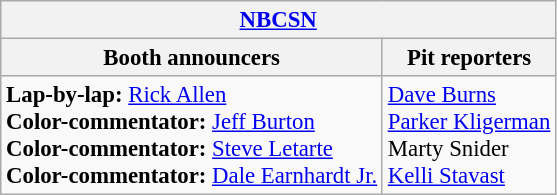<table class="wikitable" style="font-size: 95%">
<tr>
<th colspan="2"><a href='#'>NBCSN</a></th>
</tr>
<tr>
<th>Booth announcers</th>
<th>Pit reporters</th>
</tr>
<tr>
<td><strong>Lap-by-lap:</strong> <a href='#'>Rick Allen</a><br><strong>Color-commentator:</strong> <a href='#'>Jeff Burton</a><br><strong>Color-commentator:</strong> <a href='#'>Steve Letarte</a><br><strong>Color-commentator:</strong> <a href='#'>Dale Earnhardt Jr.</a></td>
<td><a href='#'>Dave Burns</a><br><a href='#'>Parker Kligerman</a><br>Marty Snider<br><a href='#'>Kelli Stavast</a></td>
</tr>
</table>
